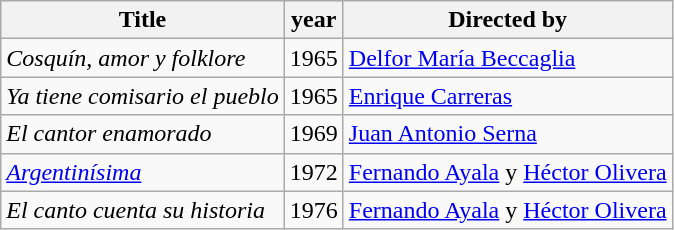<table class="wikitable">
<tr style="background-color:#eee;color:#000">
<th>Title</th>
<th>year</th>
<th>Directed by</th>
</tr>
<tr>
<td><em>Cosquín, amor y folklore</em></td>
<td>1965</td>
<td><a href='#'>Delfor María Beccaglia</a></td>
</tr>
<tr>
<td><em>Ya tiene comisario el pueblo</em></td>
<td>1965</td>
<td><a href='#'>Enrique Carreras</a></td>
</tr>
<tr>
<td><em>El cantor enamorado</em></td>
<td>1969</td>
<td><a href='#'>Juan Antonio Serna</a></td>
</tr>
<tr>
<td><em><a href='#'>Argentinísima</a></em></td>
<td>1972</td>
<td><a href='#'>Fernando Ayala</a> y <a href='#'>Héctor Olivera</a></td>
</tr>
<tr>
<td><em>El canto cuenta su historia</em></td>
<td>1976</td>
<td><a href='#'>Fernando Ayala</a> y <a href='#'>Héctor Olivera</a></td>
</tr>
</table>
